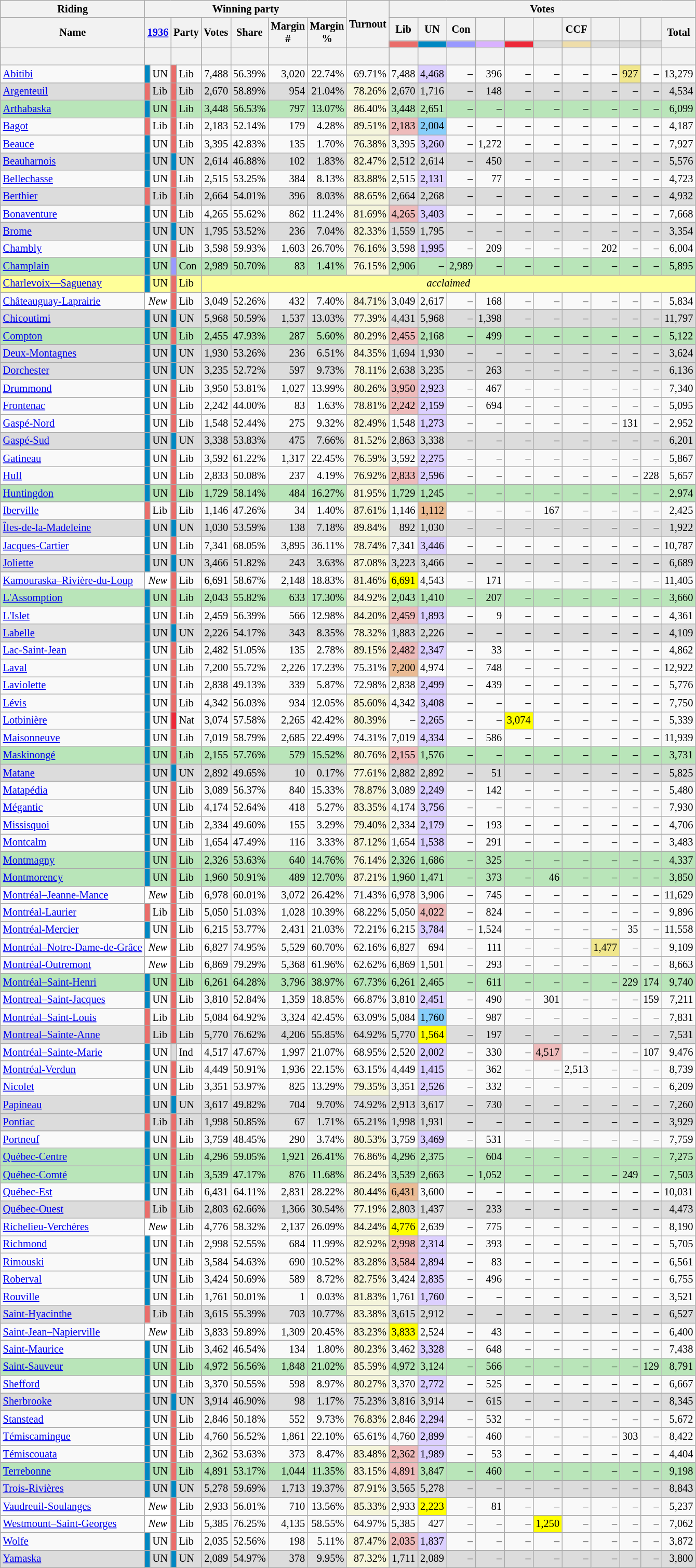<table class="wikitable sortable mw-collapsible" style="text-align:right; font-size:85%">
<tr>
<th scope="col">Riding</th>
<th scope="col" colspan="8">Winning party</th>
<th rowspan="3" scope="col">Turnout<br></th>
<th scope="col" colspan="12">Votes</th>
</tr>
<tr>
<th rowspan="2" scope="col">Name</th>
<th colspan="2" rowspan="2" scope="col"><strong><a href='#'>1936</a></strong></th>
<th colspan="2" rowspan="2" scope="col">Party</th>
<th rowspan="2" scope="col">Votes</th>
<th rowspan="2" scope="col">Share</th>
<th rowspan="2" scope="col">Margin<br>#</th>
<th rowspan="2" scope="col">Margin<br>%</th>
<th scope="col">Lib</th>
<th scope="col">UN</th>
<th scope="col">Con</th>
<th scope="col"></th>
<th scope="col"></th>
<th scope="col"></th>
<th scope="col">CCF</th>
<th scope="col"></th>
<th scope="col"></th>
<th scope="col"></th>
<th rowspan="2" scope="col">Total</th>
</tr>
<tr>
<th scope="col" style="background-color:#EA6D6A;"></th>
<th scope="col" style="background-color:#0088C2;"></th>
<th scope="col" style="background-color:#9999FF;"></th>
<th scope="col" style="background-color:#D9B2FF;"></th>
<th scope="col" style="background-color:#ED2939;"></th>
<th scope="col" style="background-color:#DCDCDC;"></th>
<th scope="col" style="background-color:#EEDDAA;"></th>
<th scope="col" style="background-color:#DCDCDC;"></th>
<th scope="col" style="background-color:#DCDCDC;"></th>
<th scope="col" style="background-color:#DCDCDC;"></th>
</tr>
<tr>
<th> </th>
<th colspan="2"></th>
<th colspan="2"></th>
<th></th>
<th></th>
<th></th>
<th></th>
<th></th>
<th></th>
<th></th>
<th></th>
<th></th>
<th></th>
<th></th>
<th></th>
<th></th>
<th></th>
<th></th>
<th></th>
</tr>
<tr>
<td style="text-align:left;"><a href='#'>Abitibi</a></td>
<td style="background-color:#0088C2;"></td>
<td style="text-align:left;">UN</td>
<td style="background-color:#EA6D6A;"></td>
<td style="text-align:left;">Lib</td>
<td>7,488</td>
<td>56.39%</td>
<td>3,020</td>
<td>22.74%</td>
<td>69.71%</td>
<td>7,488</td>
<td style="background-color:#DCD0FF;">4,468</td>
<td>–</td>
<td>396</td>
<td>–</td>
<td>–</td>
<td>–</td>
<td>–</td>
<td style="background-color:#F0E68C;">927</td>
<td>–</td>
<td>13,279</td>
</tr>
<tr style="background-color:#DCDCDC;">
<td style="text-align:left"><a href='#'>Argenteuil</a></td>
<td style="background-color:#EA6D6A;"></td>
<td style="text-align:left;">Lib</td>
<td style="background-color:#EA6D6A;"></td>
<td style="text-align:left;">Lib</td>
<td>2,670</td>
<td>58.89%</td>
<td>954</td>
<td>21.04%</td>
<td style="background-color:#F5F5DC;">78.26%</td>
<td>2,670</td>
<td>1,716</td>
<td>–</td>
<td>148</td>
<td>–</td>
<td>–</td>
<td>–</td>
<td>–</td>
<td>–</td>
<td>–</td>
<td>4,534</td>
</tr>
<tr style="background-color:#B9E5B9;">
<td style="text-align:left"><a href='#'>Arthabaska</a></td>
<td style="background-color:#0088C2;"></td>
<td style="text-align:left;">UN</td>
<td style="background-color:#EA6D6A;"></td>
<td style="text-align:left;">Lib</td>
<td>3,448</td>
<td>56.53%</td>
<td>797</td>
<td>13.07%</td>
<td style="background-color:#F5F5DC;">86.40%</td>
<td>3,448</td>
<td>2,651</td>
<td>–</td>
<td>–</td>
<td>–</td>
<td>–</td>
<td>–</td>
<td>–</td>
<td>–</td>
<td>–</td>
<td>6,099</td>
</tr>
<tr>
<td style="text-align:left"><a href='#'>Bagot</a></td>
<td style="background-color:#EA6D6A;"></td>
<td style="text-align:left;">Lib</td>
<td style="background-color:#EA6D6A;"></td>
<td style="text-align:left;">Lib</td>
<td>2,183</td>
<td>52.14%</td>
<td>179</td>
<td>4.28%</td>
<td style="background-color:#F5F5DC;">89.51%</td>
<td style="background-color:#EEBBBB;">2,183</td>
<td style="background-color:#87CEFA;">2,004</td>
<td>–</td>
<td>–</td>
<td>–</td>
<td>–</td>
<td>–</td>
<td>–</td>
<td>–</td>
<td>–</td>
<td>4,187</td>
</tr>
<tr>
<td style="text-align:left"><a href='#'>Beauce</a></td>
<td style="background-color:#0088C2;"></td>
<td style="text-align:left;">UN</td>
<td style="background-color:#EA6D6A;"></td>
<td style="text-align:left;">Lib</td>
<td>3,395</td>
<td>42.83%</td>
<td>135</td>
<td>1.70%</td>
<td style="background-color:#F5F5DC;">76.38%</td>
<td>3,395</td>
<td style="background-color:#DCD0FF;">3,260</td>
<td>–</td>
<td>1,272</td>
<td>–</td>
<td>–</td>
<td>–</td>
<td>–</td>
<td>–</td>
<td>–</td>
<td>7,927</td>
</tr>
<tr style="background-color:#DCDCDC;">
<td style="text-align:left"><a href='#'>Beauharnois</a></td>
<td style="background-color:#0088C2;"></td>
<td style="text-align:left;">UN</td>
<td style="background-color:#0088C2;"></td>
<td style="text-align:left;">UN</td>
<td>2,614</td>
<td>46.88%</td>
<td>102</td>
<td>1.83%</td>
<td style="background-color:#F5F5DC;">82.47%</td>
<td>2,512</td>
<td>2,614</td>
<td>–</td>
<td>450</td>
<td>–</td>
<td>–</td>
<td>–</td>
<td>–</td>
<td>–</td>
<td>–</td>
<td>5,576</td>
</tr>
<tr>
<td style="text-align:left"><a href='#'>Bellechasse</a></td>
<td style="background-color:#0088C2;"></td>
<td style="text-align:left;">UN</td>
<td style="background-color:#EA6D6A;"></td>
<td style="text-align:left;">Lib</td>
<td>2,515</td>
<td>53.25%</td>
<td>384</td>
<td>8.13%</td>
<td style="background-color:#F5F5DC;">83.88%</td>
<td>2,515</td>
<td style="background-color:#DCD0FF;">2,131</td>
<td>–</td>
<td>77</td>
<td>–</td>
<td>–</td>
<td>–</td>
<td>–</td>
<td>–</td>
<td>–</td>
<td>4,723</td>
</tr>
<tr style="background-color:#DCDCDC;">
<td style="text-align:left"><a href='#'>Berthier</a></td>
<td style="background-color:#EA6D6A;"></td>
<td style="text-align:left;">Lib</td>
<td style="background-color:#EA6D6A;"></td>
<td style="text-align:left;">Lib</td>
<td>2,664</td>
<td>54.01%</td>
<td>396</td>
<td>8.03%</td>
<td style="background-color:#F5F5DC;">88.65%</td>
<td>2,664</td>
<td>2,268</td>
<td>–</td>
<td>–</td>
<td>–</td>
<td>–</td>
<td>–</td>
<td>–</td>
<td>–</td>
<td>–</td>
<td>4,932</td>
</tr>
<tr>
<td style="text-align:left"><a href='#'>Bonaventure</a></td>
<td style="background-color:#0088C2;"></td>
<td style="text-align:left;">UN</td>
<td style="background-color:#EA6D6A;"></td>
<td style="text-align:left;">Lib</td>
<td>4,265</td>
<td>55.62%</td>
<td>862</td>
<td>11.24%</td>
<td style="background-color:#F5F5DC;">81.69%</td>
<td style="background-color:#EEBBBB;">4,265</td>
<td style="background-color:#DCD0FF;">3,403</td>
<td>–</td>
<td>–</td>
<td>–</td>
<td>–</td>
<td>–</td>
<td>–</td>
<td>–</td>
<td>–</td>
<td>7,668</td>
</tr>
<tr style="background-color:#DCDCDC;">
<td style="text-align:left"><a href='#'>Brome</a></td>
<td style="background-color:#0088C2;"></td>
<td style="text-align:left;">UN</td>
<td style="background-color:#0088C2;"></td>
<td style="text-align:left;">UN</td>
<td>1,795</td>
<td>53.52%</td>
<td>236</td>
<td>7.04%</td>
<td style="background-color:#F5F5DC;">82.33%</td>
<td>1,559</td>
<td>1,795</td>
<td>–</td>
<td>–</td>
<td>–</td>
<td>–</td>
<td>–</td>
<td>–</td>
<td>–</td>
<td>–</td>
<td>3,354</td>
</tr>
<tr>
<td style="text-align:left"><a href='#'>Chambly</a></td>
<td style="background-color:#0088C2;"></td>
<td style="text-align:left;">UN</td>
<td style="background-color:#EA6D6A;"></td>
<td style="text-align:left;">Lib</td>
<td>3,598</td>
<td>59.93%</td>
<td>1,603</td>
<td>26.70%</td>
<td style="background-color:#F5F5DC;">76.16%</td>
<td>3,598</td>
<td style="background-color:#DCD0FF;">1,995</td>
<td>–</td>
<td>209</td>
<td>–</td>
<td>–</td>
<td>–</td>
<td>202</td>
<td>–</td>
<td>–</td>
<td>6,004</td>
</tr>
<tr style="background-color:#B9E5B9;">
<td style="text-align:left"><a href='#'>Champlain</a></td>
<td style="background-color:#0088C2;"></td>
<td style="text-align:left;">UN</td>
<td style="background-color:#9999FF;"></td>
<td style="text-align:left;">Con</td>
<td>2,989</td>
<td>50.70%</td>
<td>83</td>
<td>1.41%</td>
<td style="background-color:#F5F5DC;">76.15%</td>
<td>2,906</td>
<td>–</td>
<td>2,989</td>
<td>–</td>
<td>–</td>
<td>–</td>
<td>–</td>
<td>–</td>
<td>–</td>
<td>–</td>
<td>5,895</td>
</tr>
<tr style="background-color:#FFFF99;">
<td style="text-align:left;"><a href='#'>Charlevoix—Saguenay</a></td>
<td style="background-color:#0088C2;"></td>
<td style="text-align:left;">UN</td>
<td style="background-color:#EA6D6A;"></td>
<td style="text-align:left;">Lib</td>
<td colspan="16" style="text-align:center;"><em>acclaimed</em></td>
</tr>
<tr>
<td style="text-align:left"><a href='#'>Châteauguay-Laprairie</a></td>
<td colspan="2" style="background-color:#FFFFFF; text-align:center;"><em>New</em></td>
<td style="background-color:#EA6D6A;"></td>
<td style="text-align:left;">Lib</td>
<td>3,049</td>
<td>52.26%</td>
<td>432</td>
<td>7.40%</td>
<td style="background-color:#F5F5DC;">84.71%</td>
<td>3,049</td>
<td>2,617</td>
<td>–</td>
<td>168</td>
<td>–</td>
<td>–</td>
<td>–</td>
<td>–</td>
<td>–</td>
<td>–</td>
<td>5,834</td>
</tr>
<tr style="background-color:#DCDCDC;">
<td style="text-align:left"><a href='#'>Chicoutimi</a></td>
<td style="background-color:#0088C2;"></td>
<td style="text-align:left;">UN</td>
<td style="background-color:#0088C2;"></td>
<td style="text-align:left;">UN</td>
<td>5,968</td>
<td>50.59%</td>
<td>1,537</td>
<td>13.03%</td>
<td style="background-color:#F5F5DC;">77.39%</td>
<td>4,431</td>
<td>5,968</td>
<td>–</td>
<td>1,398</td>
<td>–</td>
<td>–</td>
<td>–</td>
<td>–</td>
<td>–</td>
<td>–</td>
<td>11,797</td>
</tr>
<tr style="background-color:#B9E5B9;">
<td style="text-align:left"><a href='#'>Compton</a></td>
<td style="background-color:#0088C2;"></td>
<td style="text-align:left;">UN</td>
<td style="background-color:#EA6D6A;"></td>
<td style="text-align:left;">Lib</td>
<td>2,455</td>
<td>47.93%</td>
<td>287</td>
<td>5.60%</td>
<td style="background-color:#F5F5DC;">80.29%</td>
<td style="background-color:#EEBBBB;">2,455</td>
<td>2,168</td>
<td>–</td>
<td>499</td>
<td>–</td>
<td>–</td>
<td>–</td>
<td>–</td>
<td>–</td>
<td>–</td>
<td>5,122</td>
</tr>
<tr style="background-color:#DCDCDC;">
<td style="text-align:left"><a href='#'>Deux-Montagnes</a></td>
<td style="background-color:#0088C2;"></td>
<td style="text-align:left;">UN</td>
<td style="background-color:#0088C2;"></td>
<td style="text-align:left;">UN</td>
<td>1,930</td>
<td>53.26%</td>
<td>236</td>
<td>6.51%</td>
<td style="background-color:#F5F5DC;">84.35%</td>
<td>1,694</td>
<td>1,930</td>
<td>–</td>
<td>–</td>
<td>–</td>
<td>–</td>
<td>–</td>
<td>–</td>
<td>–</td>
<td>–</td>
<td>3,624</td>
</tr>
<tr style="background-color:#DCDCDC;">
<td style="text-align:left"><a href='#'>Dorchester</a></td>
<td style="background-color:#0088C2;"></td>
<td style="text-align:left;">UN</td>
<td style="background-color:#0088C2;"></td>
<td style="text-align:left;">UN</td>
<td>3,235</td>
<td>52.72%</td>
<td>597</td>
<td>9.73%</td>
<td style="background-color:#F5F5DC;">78.11%</td>
<td>2,638</td>
<td>3,235</td>
<td>–</td>
<td>263</td>
<td>–</td>
<td>–</td>
<td>–</td>
<td>–</td>
<td>–</td>
<td>–</td>
<td>6,136</td>
</tr>
<tr>
<td style="text-align:left"><a href='#'>Drummond</a></td>
<td style="background-color:#0088C2;"></td>
<td style="text-align:left;">UN</td>
<td style="background-color:#EA6D6A;"></td>
<td style="text-align:left;">Lib</td>
<td>3,950</td>
<td>53.81%</td>
<td>1,027</td>
<td>13.99%</td>
<td style="background-color:#F5F5DC;">80.26%</td>
<td style="background-color:#EEBBBB;">3,950</td>
<td style="background-color:#DCD0FF;">2,923</td>
<td>–</td>
<td>467</td>
<td>–</td>
<td>–</td>
<td>–</td>
<td>–</td>
<td>–</td>
<td>–</td>
<td>7,340</td>
</tr>
<tr>
<td style="text-align:left"><a href='#'>Frontenac</a></td>
<td style="background-color:#0088C2;"></td>
<td style="text-align:left;">UN</td>
<td style="background-color:#EA6D6A;"></td>
<td style="text-align:left;">Lib</td>
<td>2,242</td>
<td>44.00%</td>
<td>83</td>
<td>1.63%</td>
<td style="background-color:#F5F5DC;">78.81%</td>
<td style="background-color:#EEBBBB;">2,242</td>
<td style="background-color:#DCD0FF;">2,159</td>
<td>–</td>
<td>694</td>
<td>–</td>
<td>–</td>
<td>–</td>
<td>–</td>
<td>–</td>
<td>–</td>
<td>5,095</td>
</tr>
<tr>
<td style="text-align:left"><a href='#'>Gaspé-Nord</a></td>
<td style="background-color:#0088C2;"></td>
<td style="text-align:left;">UN</td>
<td style="background-color:#EA6D6A;"></td>
<td style="text-align:left;">Lib</td>
<td>1,548</td>
<td>52.44%</td>
<td>275</td>
<td>9.32%</td>
<td style="background-color:#F5F5DC;">82.49%</td>
<td>1,548</td>
<td style="background-color:#DCD0FF;">1,273</td>
<td>–</td>
<td>–</td>
<td>–</td>
<td>–</td>
<td>–</td>
<td>–</td>
<td>131</td>
<td>–</td>
<td>2,952</td>
</tr>
<tr style="background-color:#DCDCDC;">
<td style="text-align:left"><a href='#'>Gaspé-Sud</a></td>
<td style="background-color:#0088C2;"></td>
<td style="text-align:left;">UN</td>
<td style="background-color:#0088C2;"></td>
<td style="text-align:left;">UN</td>
<td>3,338</td>
<td>53.83%</td>
<td>475</td>
<td>7.66%</td>
<td style="background-color:#F5F5DC;">81.52%</td>
<td>2,863</td>
<td>3,338</td>
<td>–</td>
<td>–</td>
<td>–</td>
<td>–</td>
<td>–</td>
<td>–</td>
<td>–</td>
<td>–</td>
<td>6,201</td>
</tr>
<tr>
<td style="text-align:left"><a href='#'>Gatineau</a></td>
<td style="background-color:#0088C2;"></td>
<td style="text-align:left;">UN</td>
<td style="background-color:#EA6D6A;"></td>
<td style="text-align:left;">Lib</td>
<td>3,592</td>
<td>61.22%</td>
<td>1,317</td>
<td>22.45%</td>
<td style="background-color:#F5F5DC;">76.59%</td>
<td>3,592</td>
<td style="background-color:#DCD0FF;">2,275</td>
<td>–</td>
<td>–</td>
<td>–</td>
<td>–</td>
<td>–</td>
<td>–</td>
<td>–</td>
<td>–</td>
<td>5,867</td>
</tr>
<tr>
<td style="text-align:left"><a href='#'>Hull</a></td>
<td style="background-color:#0088C2;"></td>
<td style="text-align:left;">UN</td>
<td style="background-color:#EA6D6A;"></td>
<td style="text-align:left;">Lib</td>
<td>2,833</td>
<td>50.08%</td>
<td>237</td>
<td>4.19%</td>
<td style="background-color:#F5F5DC;">76.92%</td>
<td style="background-color:#EEBBBB;">2,833</td>
<td style="background-color:#DCD0FF;">2,596</td>
<td>–</td>
<td>–</td>
<td>–</td>
<td>–</td>
<td>–</td>
<td>–</td>
<td>–</td>
<td>228</td>
<td>5,657</td>
</tr>
<tr style="background-color:#B9E5B9;">
<td style="text-align:left"><a href='#'>Huntingdon</a></td>
<td style="background-color:#0088C2;"></td>
<td style="text-align:left;">UN</td>
<td style="background-color:#EA6D6A;"></td>
<td style="text-align:left;">Lib</td>
<td>1,729</td>
<td>58.14%</td>
<td>484</td>
<td>16.27%</td>
<td style="background-color:#F5F5DC;">81.95%</td>
<td>1,729</td>
<td>1,245</td>
<td>–</td>
<td>–</td>
<td>–</td>
<td>–</td>
<td>–</td>
<td>–</td>
<td>–</td>
<td>–</td>
<td>2,974</td>
</tr>
<tr>
<td style="text-align:left"><a href='#'>Iberville</a></td>
<td style="background-color:#EA6D6A;"></td>
<td style="text-align:left;">Lib</td>
<td style="background-color:#EA6D6A;"></td>
<td style="text-align:left;">Lib</td>
<td>1,146</td>
<td>47.26%</td>
<td>34</td>
<td>1.40%</td>
<td style="background-color:#F5F5DC;">87.61%</td>
<td>1,146</td>
<td style="background-color:#EABB94;">1,112</td>
<td>–</td>
<td>–</td>
<td>–</td>
<td>167</td>
<td>–</td>
<td>–</td>
<td>–</td>
<td>–</td>
<td>2,425</td>
</tr>
<tr style="background-color:#DCDCDC;">
<td style="text-align:left"><a href='#'>Îles-de-la-Madeleine</a></td>
<td style="background-color:#0088C2;"></td>
<td style="text-align:left;">UN</td>
<td style="background-color:#0088C2;"></td>
<td style="text-align:left;">UN</td>
<td>1,030</td>
<td>53.59%</td>
<td>138</td>
<td>7.18%</td>
<td style="background-color:#F5F5DC;">89.84%</td>
<td>892</td>
<td>1,030</td>
<td>–</td>
<td>–</td>
<td>–</td>
<td>–</td>
<td>–</td>
<td>–</td>
<td>–</td>
<td>–</td>
<td>1,922</td>
</tr>
<tr>
<td style="text-align:left"><a href='#'>Jacques-Cartier</a></td>
<td style="background-color:#0088C2;"></td>
<td style="text-align:left;">UN</td>
<td style="background-color:#EA6D6A;"></td>
<td style="text-align:left;">Lib</td>
<td>7,341</td>
<td>68.05%</td>
<td>3,895</td>
<td>36.11%</td>
<td style="background-color:#F5F5DC;">78.74%</td>
<td>7,341</td>
<td style="background-color:#DCD0FF;">3,446</td>
<td>–</td>
<td>–</td>
<td>–</td>
<td>–</td>
<td>–</td>
<td>–</td>
<td>–</td>
<td>–</td>
<td>10,787</td>
</tr>
<tr style="background-color:#DCDCDC;">
<td style="text-align:left"><a href='#'>Joliette</a></td>
<td style="background-color:#0088C2;"></td>
<td style="text-align:left;">UN</td>
<td style="background-color:#0088C2;"></td>
<td style="text-align:left;">UN</td>
<td>3,466</td>
<td>51.82%</td>
<td>243</td>
<td>3.63%</td>
<td style="background-color:#F5F5DC;">87.08%</td>
<td>3,223</td>
<td>3,466</td>
<td>–</td>
<td>–</td>
<td>–</td>
<td>–</td>
<td>–</td>
<td>–</td>
<td>–</td>
<td>–</td>
<td>6,689</td>
</tr>
<tr>
<td style="text-align:left"><a href='#'>Kamouraska–Rivière-du-Loup</a></td>
<td colspan="2" style="background-color:#FFFFFF; text-align:center;"><em>New</em></td>
<td style="background-color:#EA6D6A;"></td>
<td style="text-align:left;">Lib</td>
<td>6,691</td>
<td>58.67%</td>
<td>2,148</td>
<td>18.83%</td>
<td style="background-color:#F5F5DC;">81.46%</td>
<td style="background-color:#FFFF00;">6,691</td>
<td>4,543</td>
<td>–</td>
<td>171</td>
<td>–</td>
<td>–</td>
<td>–</td>
<td>–</td>
<td>–</td>
<td>–</td>
<td>11,405</td>
</tr>
<tr style="background-color:#B9E5B9;">
<td style="text-align:left"><a href='#'>L'Assomption</a></td>
<td style="background-color:#0088C2;"></td>
<td style="text-align:left;">UN</td>
<td style="background-color:#EA6D6A;"></td>
<td style="text-align:left;">Lib</td>
<td>2,043</td>
<td>55.82%</td>
<td>633</td>
<td>17.30%</td>
<td style="background-color:#F5F5DC;">84.92%</td>
<td>2,043</td>
<td>1,410</td>
<td>–</td>
<td>207</td>
<td>–</td>
<td>–</td>
<td>–</td>
<td>–</td>
<td>–</td>
<td>–</td>
<td>3,660</td>
</tr>
<tr>
<td style="text-align:left"><a href='#'>L'Islet</a></td>
<td style="background-color:#0088C2;"></td>
<td style="text-align:left;">UN</td>
<td style="background-color:#EA6D6A;"></td>
<td style="text-align:left;">Lib</td>
<td>2,459</td>
<td>56.39%</td>
<td>566</td>
<td>12.98%</td>
<td style="background-color:#F5F5DC;">84.20%</td>
<td style="background-color:#EEBBBB;">2,459</td>
<td style="background-color:#DCD0FF;">1,893</td>
<td>–</td>
<td>9</td>
<td>–</td>
<td>–</td>
<td>–</td>
<td>–</td>
<td>–</td>
<td>–</td>
<td>4,361</td>
</tr>
<tr style="background-color:#DCDCDC;">
<td style="text-align:left"><a href='#'>Labelle</a></td>
<td style="background-color:#0088C2;"></td>
<td style="text-align:left;">UN</td>
<td style="background-color:#0088C2;"></td>
<td style="text-align:left;">UN</td>
<td>2,226</td>
<td>54.17%</td>
<td>343</td>
<td>8.35%</td>
<td style="background-color:#F5F5DC;">78.32%</td>
<td>1,883</td>
<td>2,226</td>
<td>–</td>
<td>–</td>
<td>–</td>
<td>–</td>
<td>–</td>
<td>–</td>
<td>–</td>
<td>–</td>
<td>4,109</td>
</tr>
<tr>
<td style="text-align:left"><a href='#'>Lac-Saint-Jean</a></td>
<td style="background-color:#0088C2;"></td>
<td style="text-align:left;">UN</td>
<td style="background-color:#EA6D6A;"></td>
<td style="text-align:left;">Lib</td>
<td>2,482</td>
<td>51.05%</td>
<td>135</td>
<td>2.78%</td>
<td style="background-color:#F5F5DC;">89.15%</td>
<td style="background-color:#EEBBBB;">2,482</td>
<td style="background-color:#DCD0FF;">2,347</td>
<td>–</td>
<td>33</td>
<td>–</td>
<td>–</td>
<td>–</td>
<td>–</td>
<td>–</td>
<td>–</td>
<td>4,862</td>
</tr>
<tr>
<td style="text-align:left"><a href='#'>Laval</a></td>
<td style="background-color:#0088C2;"></td>
<td style="text-align:left;">UN</td>
<td style="background-color:#EA6D6A;"></td>
<td style="text-align:left;">Lib</td>
<td>7,200</td>
<td>55.72%</td>
<td>2,226</td>
<td>17.23%</td>
<td>75.31%</td>
<td style="background-color:#EABB94;">7,200</td>
<td>4,974</td>
<td>–</td>
<td>748</td>
<td>–</td>
<td>–</td>
<td>–</td>
<td>–</td>
<td>–</td>
<td>–</td>
<td>12,922</td>
</tr>
<tr>
<td style="text-align:left"><a href='#'>Laviolette</a></td>
<td style="background-color:#0088C2;"></td>
<td style="text-align:left;">UN</td>
<td style="background-color:#EA6D6A;"></td>
<td style="text-align:left;">Lib</td>
<td>2,838</td>
<td>49.13%</td>
<td>339</td>
<td>5.87%</td>
<td>72.98%</td>
<td>2,838</td>
<td style="background-color:#DCD0FF;">2,499</td>
<td>–</td>
<td>439</td>
<td>–</td>
<td>–</td>
<td>–</td>
<td>–</td>
<td>–</td>
<td>–</td>
<td>5,776</td>
</tr>
<tr>
<td style="text-align:left"><a href='#'>Lévis</a></td>
<td style="background-color:#0088C2;"></td>
<td style="text-align:left;">UN</td>
<td style="background-color:#EA6D6A;"></td>
<td style="text-align:left;">Lib</td>
<td>4,342</td>
<td>56.03%</td>
<td>934</td>
<td>12.05%</td>
<td style="background-color:#F5F5DC;">85.60%</td>
<td>4,342</td>
<td style="background-color:#DCD0FF;">3,408</td>
<td>–</td>
<td>–</td>
<td>–</td>
<td>–</td>
<td>–</td>
<td>–</td>
<td>–</td>
<td>–</td>
<td>7,750</td>
</tr>
<tr>
<td style="text-align:left"><a href='#'>Lotbinière</a></td>
<td style="background-color:#0088C2;"></td>
<td style="text-align:left;">UN</td>
<td style="background-color:#ED2939;"></td>
<td style="text-align:left;">Nat</td>
<td>3,074</td>
<td>57.58%</td>
<td>2,265</td>
<td>42.42%</td>
<td style="background-color:#F5F5DC;">80.39%</td>
<td>–</td>
<td style="background-color:#DCD0FF;">2,265</td>
<td>–</td>
<td>–</td>
<td style="background-color:#FFFF00;">3,074<br></td>
<td>–</td>
<td>–</td>
<td>–</td>
<td>–</td>
<td>–</td>
<td>5,339</td>
</tr>
<tr>
<td style="text-align:left"><a href='#'>Maisonneuve</a></td>
<td style="background-color:#0088C2;"></td>
<td style="text-align:left;">UN</td>
<td style="background-color:#EA6D6A;"></td>
<td style="text-align:left;">Lib</td>
<td>7,019</td>
<td>58.79%</td>
<td>2,685</td>
<td>22.49%</td>
<td>74.31%</td>
<td>7,019</td>
<td style="background-color:#DCD0FF;">4,334</td>
<td>–</td>
<td>586</td>
<td>–</td>
<td>–</td>
<td>–</td>
<td>–</td>
<td>–</td>
<td>–</td>
<td>11,939</td>
</tr>
<tr style="background-color:#B9E5B9;">
<td style="text-align:left"><a href='#'>Maskinongé</a></td>
<td style="background-color:#0088C2;"></td>
<td style="text-align:left;">UN</td>
<td style="background-color:#EA6D6A;"></td>
<td style="text-align:left;">Lib</td>
<td>2,155</td>
<td>57.76%</td>
<td>579</td>
<td>15.52%</td>
<td style="background-color:#F5F5DC;">80.76%</td>
<td style="background-color:#EEBBBB;">2,155</td>
<td>1,576</td>
<td>–</td>
<td>–</td>
<td>–</td>
<td>–</td>
<td>–</td>
<td>–</td>
<td>–</td>
<td>–</td>
<td>3,731</td>
</tr>
<tr style="background-color:#DCDCDC;">
<td style="text-align:left"><a href='#'>Matane</a></td>
<td style="background-color:#0088C2;"></td>
<td style="text-align:left;">UN</td>
<td style="background-color:#0088C2;"></td>
<td style="text-align:left;">UN</td>
<td>2,892</td>
<td>49.65%</td>
<td>10</td>
<td>0.17%</td>
<td style="background-color:#F5F5DC;">77.61%</td>
<td>2,882</td>
<td>2,892</td>
<td>–</td>
<td>51</td>
<td>–</td>
<td>–</td>
<td>–</td>
<td>–</td>
<td>–</td>
<td>–</td>
<td>5,825</td>
</tr>
<tr>
<td style="text-align:left"><a href='#'>Matapédia</a></td>
<td style="background-color:#0088C2;"></td>
<td style="text-align:left;">UN</td>
<td style="background-color:#EA6D6A;"></td>
<td style="text-align:left;">Lib</td>
<td>3,089</td>
<td>56.37%</td>
<td>840</td>
<td>15.33%</td>
<td style="background-color:#F5F5DC;">78.87%</td>
<td>3,089</td>
<td style="background-color:#DCD0FF;">2,249</td>
<td>–</td>
<td>142</td>
<td>–</td>
<td>–</td>
<td>–</td>
<td>–</td>
<td>–</td>
<td>–</td>
<td>5,480</td>
</tr>
<tr>
<td style="text-align:left"><a href='#'>Mégantic</a></td>
<td style="background-color:#0088C2;"></td>
<td style="text-align:left;">UN</td>
<td style="background-color:#EA6D6A;"></td>
<td style="text-align:left;">Lib</td>
<td>4,174</td>
<td>52.64%</td>
<td>418</td>
<td>5.27%</td>
<td style="background-color:#F5F5DC;">83.35%</td>
<td>4,174</td>
<td style="background-color:#DCD0FF;">3,756</td>
<td>–</td>
<td>–</td>
<td>–</td>
<td>–</td>
<td>–</td>
<td>–</td>
<td>–</td>
<td>–</td>
<td>7,930</td>
</tr>
<tr>
<td style="text-align:left"><a href='#'>Missisquoi</a></td>
<td style="background-color:#0088C2;"></td>
<td style="text-align:left;">UN</td>
<td style="background-color:#EA6D6A;"></td>
<td style="text-align:left;">Lib</td>
<td>2,334</td>
<td>49.60%</td>
<td>155</td>
<td>3.29%</td>
<td style="background-color:#F5F5DC;">79.40%</td>
<td>2,334</td>
<td style="background-color:#DCD0FF;">2,179</td>
<td>–</td>
<td>193</td>
<td>–</td>
<td>–</td>
<td>–</td>
<td>–</td>
<td>–</td>
<td>–</td>
<td>4,706</td>
</tr>
<tr>
<td style="text-align:left"><a href='#'>Montcalm</a></td>
<td style="background-color:#0088C2;"></td>
<td style="text-align:left;">UN</td>
<td style="background-color:#EA6D6A;"></td>
<td style="text-align:left;">Lib</td>
<td>1,654</td>
<td>47.49%</td>
<td>116</td>
<td>3.33%</td>
<td style="background-color:#F5F5DC;">87.12%</td>
<td>1,654</td>
<td style="background-color:#DCD0FF;">1,538</td>
<td>–</td>
<td>291</td>
<td>–</td>
<td>–</td>
<td>–</td>
<td>–</td>
<td>–</td>
<td>–</td>
<td>3,483</td>
</tr>
<tr style="background-color:#B9E5B9;">
<td style="text-align:left"><a href='#'>Montmagny</a></td>
<td style="background-color:#0088C2;"></td>
<td style="text-align:left;">UN</td>
<td style="background-color:#EA6D6A;"></td>
<td style="text-align:left;">Lib</td>
<td>2,326</td>
<td>53.63%</td>
<td>640</td>
<td>14.76%</td>
<td style="background-color:#F5F5DC;">76.14%</td>
<td>2,326</td>
<td>1,686</td>
<td>–</td>
<td>325</td>
<td>–</td>
<td>–</td>
<td>–</td>
<td>–</td>
<td>–</td>
<td>–</td>
<td>4,337</td>
</tr>
<tr style="background-color:#B9E5B9;">
<td style="text-align:left"><a href='#'>Montmorency</a></td>
<td style="background-color:#0088C2;"></td>
<td style="text-align:left;">UN</td>
<td style="background-color:#EA6D6A;"></td>
<td style="text-align:left;">Lib</td>
<td>1,960</td>
<td>50.91%</td>
<td>489</td>
<td>12.70%</td>
<td style="background-color:#F5F5DC;">87.21%</td>
<td>1,960</td>
<td>1,471</td>
<td>–</td>
<td>373</td>
<td>–</td>
<td>46</td>
<td>–</td>
<td>–</td>
<td>–</td>
<td>–</td>
<td>3,850</td>
</tr>
<tr>
<td style="text-align:left"><a href='#'>Montréal–Jeanne-Mance</a></td>
<td colspan="2" style="background-color:#FFFFFF; text-align:center;"><em>New</em></td>
<td style="background-color:#EA6D6A;"></td>
<td style="text-align:left;">Lib</td>
<td>6,978</td>
<td>60.01%</td>
<td>3,072</td>
<td>26.42%</td>
<td>71.43%</td>
<td>6,978</td>
<td>3,906</td>
<td>–</td>
<td>745</td>
<td>–</td>
<td>–</td>
<td>–</td>
<td>–</td>
<td>–</td>
<td>–</td>
<td>11,629</td>
</tr>
<tr>
<td style="text-align:left"><a href='#'>Montréal-Laurier</a></td>
<td style="background-color:#EA6D6A;"></td>
<td style="text-align:left;">Lib</td>
<td style="background-color:#EA6D6A;"></td>
<td style="text-align:left;">Lib</td>
<td>5,050</td>
<td>51.03%</td>
<td>1,028</td>
<td>10.39%</td>
<td>68.22%</td>
<td>5,050</td>
<td style="background-color:#EEBBBB;">4,022</td>
<td>–</td>
<td>824</td>
<td>–</td>
<td>–</td>
<td>–</td>
<td>–</td>
<td>–</td>
<td>–</td>
<td>9,896</td>
</tr>
<tr>
<td style="text-align:left"><a href='#'>Montréal-Mercier</a></td>
<td style="background-color:#0088C2;"></td>
<td style="text-align:left;">UN</td>
<td style="background-color:#EA6D6A;"></td>
<td style="text-align:left;">Lib</td>
<td>6,215</td>
<td>53.77%</td>
<td>2,431</td>
<td>21.03%</td>
<td>72.21%</td>
<td>6,215</td>
<td style="background-color:#DCD0FF;">3,784</td>
<td>–</td>
<td>1,524</td>
<td>–</td>
<td>–</td>
<td>–</td>
<td>–</td>
<td>35</td>
<td>–</td>
<td>11,558</td>
</tr>
<tr>
<td style="text-align:left"><a href='#'>Montréal–Notre-Dame-de-Grâce</a></td>
<td colspan="2" style="background-color:#FFFFFF; text-align:center;"><em>New</em></td>
<td style="background-color:#EA6D6A;"></td>
<td style="text-align:left;">Lib</td>
<td>6,827</td>
<td>74.95%</td>
<td>5,529</td>
<td>60.70%</td>
<td>62.16%</td>
<td>6,827</td>
<td>694</td>
<td>–</td>
<td>111</td>
<td>–</td>
<td>–</td>
<td>–</td>
<td style="background-color:#F0E68C;">1,477<br></td>
<td>–</td>
<td>–</td>
<td>9,109</td>
</tr>
<tr>
<td style="text-align:left"><a href='#'>Montréal-Outremont</a></td>
<td colspan="2" style="background-color:#FFFFFF; text-align:center;"><em>New</em></td>
<td style="background-color:#EA6D6A;"></td>
<td style="text-align:left;">Lib</td>
<td>6,869</td>
<td>79.29%</td>
<td>5,368</td>
<td>61.96%</td>
<td>62.62%</td>
<td>6,869</td>
<td>1,501</td>
<td>–</td>
<td>293</td>
<td>–</td>
<td>–</td>
<td>–</td>
<td>–</td>
<td>–</td>
<td>–</td>
<td>8,663</td>
</tr>
<tr style="background-color:#B9E5B9;">
<td style="text-align:left"><a href='#'>Montréal–Saint-Henri</a></td>
<td style="background-color:#0088C2;"></td>
<td style="text-align:left;">UN</td>
<td style="background-color:#EA6D6A;"></td>
<td style="text-align:left;">Lib</td>
<td>6,261</td>
<td>64.28%</td>
<td>3,796</td>
<td>38.97%</td>
<td>67.73%</td>
<td>6,261</td>
<td>2,465</td>
<td>–</td>
<td>611</td>
<td>–</td>
<td>–</td>
<td>–</td>
<td>–</td>
<td>229</td>
<td>174</td>
<td>9,740</td>
</tr>
<tr>
<td style="text-align:left"><a href='#'>Montreal–Saint-Jacques</a></td>
<td style="background-color:#0088C2;"></td>
<td style="text-align:left;">UN</td>
<td style="background-color:#EA6D6A;"></td>
<td style="text-align:left;">Lib</td>
<td>3,810</td>
<td>52.84%</td>
<td>1,359</td>
<td>18.85%</td>
<td>66.87%</td>
<td>3,810</td>
<td style="background-color:#DCD0FF;">2,451</td>
<td>–</td>
<td>490</td>
<td>–</td>
<td>301</td>
<td>–</td>
<td>–</td>
<td>–</td>
<td>159</td>
<td>7,211</td>
</tr>
<tr>
<td style="text-align:left"><a href='#'>Montréal–Saint-Louis</a></td>
<td style="background-color:#EA6D6A;"></td>
<td style="text-align:left;">Lib</td>
<td style="background-color:#EA6D6A;"></td>
<td style="text-align:left;">Lib</td>
<td>5,084</td>
<td>64.92%</td>
<td>3,324</td>
<td>42.45%</td>
<td>63.09%</td>
<td>5,084</td>
<td style="background-color:#87CEFA;">1,760</td>
<td>–</td>
<td>987</td>
<td>–</td>
<td>–</td>
<td>–</td>
<td>–</td>
<td>–</td>
<td>–</td>
<td>7,831</td>
</tr>
<tr style="background-color:#DCDCDC;">
<td style="text-align:left"><a href='#'>Montreal–Sainte-Anne</a></td>
<td style="background-color:#EA6D6A;"></td>
<td style="text-align:left;">Lib</td>
<td style="background-color:#EA6D6A;"></td>
<td style="text-align:left;">Lib</td>
<td>5,770</td>
<td>76.62%</td>
<td>4,206</td>
<td>55.85%</td>
<td>64.92%</td>
<td>5,770</td>
<td style="background-color:#FFFF00;">1,564</td>
<td>–</td>
<td>197</td>
<td>–</td>
<td>–</td>
<td>–</td>
<td>–</td>
<td>–</td>
<td>–</td>
<td>7,531</td>
</tr>
<tr>
<td style="text-align:left"><a href='#'>Montréal–Sainte-Marie</a></td>
<td style="background-color:#0088C2;"></td>
<td style="text-align:left;">UN</td>
<td style="background-color:#DCDCDC;"></td>
<td style="text-align:left;">Ind</td>
<td>4,517</td>
<td>47.67%</td>
<td>1,997</td>
<td>21.07%</td>
<td>68.95%</td>
<td>2,520</td>
<td style="background-color:#DCD0FF;">2,002</td>
<td>–</td>
<td>330</td>
<td>–</td>
<td style="background-color:#EEBBBB;">4,517</td>
<td>–</td>
<td>–</td>
<td>–</td>
<td>107</td>
<td>9,476</td>
</tr>
<tr>
<td style="text-align:left"><a href='#'>Montréal-Verdun</a></td>
<td style="background-color:#0088C2;"></td>
<td style="text-align:left;">UN</td>
<td style="background-color:#EA6D6A;"></td>
<td style="text-align:left;">Lib</td>
<td>4,449</td>
<td>50.91%</td>
<td>1,936</td>
<td>22.15%</td>
<td>63.15%</td>
<td>4,449</td>
<td style="background-color:#DCD0FF;">1,415</td>
<td>–</td>
<td>362</td>
<td>–</td>
<td>–</td>
<td>2,513</td>
<td>–</td>
<td>–</td>
<td>–</td>
<td>8,739</td>
</tr>
<tr>
<td style="text-align:left"><a href='#'>Nicolet</a></td>
<td style="background-color:#0088C2;"></td>
<td style="text-align:left;">UN</td>
<td style="background-color:#EA6D6A;"></td>
<td style="text-align:left;">Lib</td>
<td>3,351</td>
<td>53.97%</td>
<td>825</td>
<td>13.29%</td>
<td style="background-color:#F5F5DC;">79.35%</td>
<td>3,351</td>
<td style="background-color:#DCD0FF;">2,526</td>
<td>–</td>
<td>332</td>
<td>–</td>
<td>–</td>
<td>–</td>
<td>–</td>
<td>–</td>
<td>–</td>
<td>6,209</td>
</tr>
<tr style="background-color:#DCDCDC;">
<td style="text-align:left"><a href='#'>Papineau</a></td>
<td style="background-color:#0088C2;"></td>
<td style="text-align:left;">UN</td>
<td style="background-color:#0088C2;"></td>
<td style="text-align:left;">UN</td>
<td>3,617</td>
<td>49.82%</td>
<td>704</td>
<td>9.70%</td>
<td>74.92%</td>
<td>2,913</td>
<td>3,617</td>
<td>–</td>
<td>730</td>
<td>–</td>
<td>–</td>
<td>–</td>
<td>–</td>
<td>–</td>
<td>–</td>
<td>7,260</td>
</tr>
<tr style="background-color:#DCDCDC;">
<td style="text-align:left"><a href='#'>Pontiac</a></td>
<td style="background-color:#EA6D6A;"></td>
<td style="text-align:left;">Lib</td>
<td style="background-color:#EA6D6A;"></td>
<td style="text-align:left;">Lib</td>
<td>1,998</td>
<td>50.85%</td>
<td>67</td>
<td>1.71%</td>
<td>65.21%</td>
<td>1,998</td>
<td>1,931</td>
<td>–</td>
<td>–</td>
<td>–</td>
<td>–</td>
<td>–</td>
<td>–</td>
<td>–</td>
<td>–</td>
<td>3,929</td>
</tr>
<tr>
<td style="text-align:left"><a href='#'>Portneuf</a></td>
<td style="background-color:#0088C2;"></td>
<td style="text-align:left;">UN</td>
<td style="background-color:#EA6D6A;"></td>
<td style="text-align:left;">Lib</td>
<td>3,759</td>
<td>48.45%</td>
<td>290</td>
<td>3.74%</td>
<td style="background-color:#F5F5DC;">80.53%</td>
<td>3,759</td>
<td style="background-color:#DCD0FF;">3,469</td>
<td>–</td>
<td>531</td>
<td>–</td>
<td>–</td>
<td>–</td>
<td>–</td>
<td>–</td>
<td>–</td>
<td>7,759</td>
</tr>
<tr style="background-color:#B9E5B9;">
<td style="text-align:left"><a href='#'>Québec-Centre</a></td>
<td style="background-color:#0088C2;"></td>
<td style="text-align:left;">UN</td>
<td style="background-color:#EA6D6A;"></td>
<td style="text-align:left;">Lib</td>
<td>4,296</td>
<td>59.05%</td>
<td>1,921</td>
<td>26.41%</td>
<td style="background-color:#F5F5DC;">76.86%</td>
<td>4,296</td>
<td>2,375</td>
<td>–</td>
<td>604</td>
<td>–</td>
<td>–</td>
<td>–</td>
<td>–</td>
<td>–</td>
<td>–</td>
<td>7,275</td>
</tr>
<tr style="background-color:#B9E5B9;">
<td style="text-align:left"><a href='#'>Québec-Comté</a></td>
<td style="background-color:#0088C2;"></td>
<td style="text-align:left;">UN</td>
<td style="background-color:#EA6D6A;"></td>
<td style="text-align:left;">Lib</td>
<td>3,539</td>
<td>47.17%</td>
<td>876</td>
<td>11.68%</td>
<td style="background-color:#F5F5DC;">86.24%</td>
<td>3,539</td>
<td>2,663</td>
<td>–</td>
<td>1,052</td>
<td>–</td>
<td>–</td>
<td>–</td>
<td>–</td>
<td>249</td>
<td>–</td>
<td>7,503</td>
</tr>
<tr>
<td style="text-align:left"><a href='#'>Québec-Est</a></td>
<td style="background-color:#0088C2;"></td>
<td style="text-align:left;">UN</td>
<td style="background-color:#EA6D6A;"></td>
<td style="text-align:left;">Lib</td>
<td>6,431</td>
<td>64.11%</td>
<td>2,831</td>
<td>28.22%</td>
<td style="background-color:#F5F5DC;">80.44%</td>
<td style="background-color:#EABB94;">6,431</td>
<td>3,600</td>
<td>–</td>
<td>–</td>
<td>–</td>
<td>–</td>
<td>–</td>
<td>–</td>
<td>–</td>
<td>–</td>
<td>10,031</td>
</tr>
<tr style="background-color:#DCDCDC;">
<td style="text-align:left"><a href='#'>Québec-Ouest</a></td>
<td style="background-color:#EA6D6A;"></td>
<td style="text-align:left;">Lib</td>
<td style="background-color:#EA6D6A;"></td>
<td style="text-align:left;">Lib</td>
<td>2,803</td>
<td>62.66%</td>
<td>1,366</td>
<td>30.54%</td>
<td style="background-color:#F5F5DC;">77.19%</td>
<td>2,803</td>
<td>1,437</td>
<td>–</td>
<td>233</td>
<td>–</td>
<td>–</td>
<td>–</td>
<td>–</td>
<td>–</td>
<td>–</td>
<td>4,473</td>
</tr>
<tr>
<td style="text-align:left"><a href='#'>Richelieu-Verchères</a></td>
<td colspan="2" style="background-color:#FFFFFF; text-align:center;"><em>New</em></td>
<td style="background-color:#EA6D6A;"></td>
<td style="text-align:left;">Lib</td>
<td>4,776</td>
<td>58.32%</td>
<td>2,137</td>
<td>26.09%</td>
<td style="background-color:#F5F5DC;">84.24%</td>
<td style="background-color:#FFFF00;">4,776</td>
<td>2,639</td>
<td>–</td>
<td>775</td>
<td>–</td>
<td>–</td>
<td>–</td>
<td>–</td>
<td>–</td>
<td>–</td>
<td>8,190</td>
</tr>
<tr>
<td style="text-align:left"><a href='#'>Richmond</a></td>
<td style="background-color:#0088C2;"></td>
<td style="text-align:left;">UN</td>
<td style="background-color:#EA6D6A;"></td>
<td style="text-align:left;">Lib</td>
<td>2,998</td>
<td>52.55%</td>
<td>684</td>
<td>11.99%</td>
<td style="background-color:#F5F5DC;">82.92%</td>
<td style="background-color:#EEBBBB;">2,998</td>
<td style="background-color:#DCD0FF;">2,314</td>
<td>–</td>
<td>393</td>
<td>–</td>
<td>–</td>
<td>–</td>
<td>–</td>
<td>–</td>
<td>–</td>
<td>5,705</td>
</tr>
<tr>
<td style="text-align:left"><a href='#'>Rimouski</a></td>
<td style="background-color:#0088C2;"></td>
<td style="text-align:left;">UN</td>
<td style="background-color:#EA6D6A;"></td>
<td style="text-align:left;">Lib</td>
<td>3,584</td>
<td>54.63%</td>
<td>690</td>
<td>10.52%</td>
<td style="background-color:#F5F5DC;">83.28%</td>
<td style="background-color:#EEBBBB;">3,584</td>
<td style="background-color:#DCD0FF;">2,894</td>
<td>–</td>
<td>83</td>
<td>–</td>
<td>–</td>
<td>–</td>
<td>–</td>
<td>–</td>
<td>–</td>
<td>6,561</td>
</tr>
<tr>
<td style="text-align:left"><a href='#'>Roberval</a></td>
<td style="background-color:#0088C2;"></td>
<td style="text-align:left;">UN</td>
<td style="background-color:#EA6D6A;"></td>
<td style="text-align:left;">Lib</td>
<td>3,424</td>
<td>50.69%</td>
<td>589</td>
<td>8.72%</td>
<td style="background-color:#F5F5DC;">82.75%</td>
<td>3,424</td>
<td style="background-color:#DCD0FF;">2,835</td>
<td>–</td>
<td>496</td>
<td>–</td>
<td>–</td>
<td>–</td>
<td>–</td>
<td>–</td>
<td>–</td>
<td>6,755</td>
</tr>
<tr>
<td style="text-align:left"><a href='#'>Rouville</a></td>
<td style="background-color:#0088C2;"></td>
<td style="text-align:left;">UN</td>
<td style="background-color:#EA6D6A;"></td>
<td style="text-align:left;">Lib</td>
<td>1,761</td>
<td>50.01%</td>
<td>1</td>
<td>0.03%</td>
<td style="background-color:#F5F5DC;">81.83%</td>
<td>1,761</td>
<td style="background-color:#DCD0FF;">1,760</td>
<td>–</td>
<td>–</td>
<td>–</td>
<td>–</td>
<td>–</td>
<td>–</td>
<td>–</td>
<td>–</td>
<td>3,521</td>
</tr>
<tr style="background-color:#DCDCDC;">
<td style="text-align:left"><a href='#'>Saint-Hyacinthe</a></td>
<td style="background-color:#EA6D6A;"></td>
<td style="text-align:left;">Lib</td>
<td style="background-color:#EA6D6A;"></td>
<td style="text-align:left;">Lib</td>
<td>3,615</td>
<td>55.39%</td>
<td>703</td>
<td>10.77%</td>
<td style="background-color:#F5F5DC;">83.38%</td>
<td>3,615</td>
<td>2,912</td>
<td>–</td>
<td>–</td>
<td>–</td>
<td>–</td>
<td>–</td>
<td>–</td>
<td>–</td>
<td>–</td>
<td>6,527</td>
</tr>
<tr>
<td style="text-align:left"><a href='#'>Saint-Jean–Napierville</a></td>
<td colspan="2" style="background-color:#FFFFFF; text-align:center;"><em>New</em></td>
<td style="background-color:#EA6D6A;"></td>
<td style="text-align:left;">Lib</td>
<td>3,833</td>
<td>59.89%</td>
<td>1,309</td>
<td>20.45%</td>
<td style="background-color:#F5F5DC;">83.23%</td>
<td style="background-color:#FFFF00;">3,833</td>
<td>2,524</td>
<td>–</td>
<td>43</td>
<td>–</td>
<td>–</td>
<td>–</td>
<td>–</td>
<td>–</td>
<td>–</td>
<td>6,400</td>
</tr>
<tr>
<td style="text-align:left"><a href='#'>Saint-Maurice</a></td>
<td style="background-color:#0088C2;"></td>
<td style="text-align:left;">UN</td>
<td style="background-color:#EA6D6A;"></td>
<td style="text-align:left;">Lib</td>
<td>3,462</td>
<td>46.54%</td>
<td>134</td>
<td>1.80%</td>
<td style="background-color:#F5F5DC;">80.23%</td>
<td>3,462</td>
<td style="background-color:#DCD0FF;">3,328</td>
<td>–</td>
<td>648</td>
<td>–</td>
<td>–</td>
<td>–</td>
<td>–</td>
<td>–</td>
<td>–</td>
<td>7,438</td>
</tr>
<tr style="background-color:#B9E5B9;">
<td style="text-align:left"><a href='#'>Saint-Sauveur</a></td>
<td style="background-color:#0088C2;"></td>
<td style="text-align:left;">UN</td>
<td style="background-color:#EA6D6A;"></td>
<td style="text-align:left;">Lib</td>
<td>4,972</td>
<td>56.56%</td>
<td>1,848</td>
<td>21.02%</td>
<td style="background-color:#F5F5DC;">85.59%</td>
<td>4,972</td>
<td>3,124</td>
<td>–</td>
<td>566</td>
<td>–</td>
<td>–</td>
<td>–</td>
<td>–</td>
<td>–</td>
<td>129</td>
<td>8,791</td>
</tr>
<tr>
<td style="text-align:left"><a href='#'>Shefford</a></td>
<td style="background-color:#0088C2;"></td>
<td style="text-align:left;">UN</td>
<td style="background-color:#EA6D6A;"></td>
<td style="text-align:left;">Lib</td>
<td>3,370</td>
<td>50.55%</td>
<td>598</td>
<td>8.97%</td>
<td style="background-color:#F5F5DC;">80.27%</td>
<td>3,370</td>
<td style="background-color:#DCD0FF;">2,772</td>
<td>–</td>
<td>525</td>
<td>–</td>
<td>–</td>
<td>–</td>
<td>–</td>
<td>–</td>
<td>–</td>
<td>6,667</td>
</tr>
<tr style="background-color:#DCDCDC;">
<td style="text-align:left"><a href='#'>Sherbrooke</a></td>
<td style="background-color:#0088C2;"></td>
<td style="text-align:left;">UN</td>
<td style="background-color:#0088C2;"></td>
<td style="text-align:left;">UN</td>
<td>3,914</td>
<td>46.90%</td>
<td>98</td>
<td>1.17%</td>
<td>75.23%</td>
<td>3,816</td>
<td>3,914</td>
<td>–</td>
<td>615</td>
<td>–</td>
<td>–</td>
<td>–</td>
<td>–</td>
<td>–</td>
<td>–</td>
<td>8,345</td>
</tr>
<tr>
<td style="text-align:left"><a href='#'>Stanstead</a></td>
<td style="background-color:#0088C2;"></td>
<td style="text-align:left;">UN</td>
<td style="background-color:#EA6D6A;"></td>
<td style="text-align:left;">Lib</td>
<td>2,846</td>
<td>50.18%</td>
<td>552</td>
<td>9.73%</td>
<td style="background-color:#F5F5DC;">76.83%</td>
<td>2,846</td>
<td style="background-color:#DCD0FF;">2,294</td>
<td>–</td>
<td>532</td>
<td>–</td>
<td>–</td>
<td>–</td>
<td>–</td>
<td>–</td>
<td>–</td>
<td>5,672</td>
</tr>
<tr>
<td style="text-align:left"><a href='#'>Témiscamingue</a></td>
<td style="background-color:#0088C2;"></td>
<td style="text-align:left;">UN</td>
<td style="background-color:#EA6D6A;"></td>
<td style="text-align:left;">Lib</td>
<td>4,760</td>
<td>56.52%</td>
<td>1,861</td>
<td>22.10%</td>
<td>65.61%</td>
<td>4,760</td>
<td style="background-color:#DCD0FF;">2,899</td>
<td>–</td>
<td>460</td>
<td>–</td>
<td>–</td>
<td>–</td>
<td>–</td>
<td>303</td>
<td>–</td>
<td>8,422</td>
</tr>
<tr>
<td style="text-align:left"><a href='#'>Témiscouata</a></td>
<td style="background-color:#0088C2;"></td>
<td style="text-align:left;">UN</td>
<td style="background-color:#EA6D6A;"></td>
<td style="text-align:left;">Lib</td>
<td>2,362</td>
<td>53.63%</td>
<td>373</td>
<td>8.47%</td>
<td style="background-color:#F5F5DC;">83.48%</td>
<td style="background-color:#EEBBBB;">2,362</td>
<td style="background-color:#DCD0FF;">1,989</td>
<td>–</td>
<td>53</td>
<td>–</td>
<td>–</td>
<td>–</td>
<td>–</td>
<td>–</td>
<td>–</td>
<td>4,404</td>
</tr>
<tr style="background-color:#B9E5B9;">
<td style="text-align:left"><a href='#'>Terrebonne</a></td>
<td style="background-color:#0088C2;"></td>
<td style="text-align:left;">UN</td>
<td style="background-color:#EA6D6A;"></td>
<td style="text-align:left;">Lib</td>
<td>4,891</td>
<td>53.17%</td>
<td>1,044</td>
<td>11.35%</td>
<td style="background-color:#F5F5DC;">83.15%</td>
<td style="background-color:#EEBBBB;">4,891</td>
<td>3,847</td>
<td>–</td>
<td>460</td>
<td>–</td>
<td>–</td>
<td>–</td>
<td>–</td>
<td>–</td>
<td>–</td>
<td>9,198</td>
</tr>
<tr style="background-color:#DCDCDC;">
<td style="text-align:left"><a href='#'>Trois-Rivières</a></td>
<td style="background-color:#0088C2;"></td>
<td style="text-align:left;">UN</td>
<td style="background-color:#0088C2;"></td>
<td style="text-align:left;">UN</td>
<td>5,278</td>
<td>59.69%</td>
<td>1,713</td>
<td>19.37%</td>
<td style="background-color:#F5F5DC;">87.91%</td>
<td>3,565</td>
<td>5,278</td>
<td>–</td>
<td>–</td>
<td>–</td>
<td>–</td>
<td>–</td>
<td>–</td>
<td>–</td>
<td>–</td>
<td>8,843</td>
</tr>
<tr>
<td style="text-align:left"><a href='#'>Vaudreuil-Soulanges</a></td>
<td colspan="2" style="background-color:#FFFFFF; text-align:center;"><em>New</em></td>
<td style="background-color:#EA6D6A;"></td>
<td style="text-align:left;">Lib</td>
<td>2,933</td>
<td>56.01%</td>
<td>710</td>
<td>13.56%</td>
<td style="background-color:#F5F5DC;">85.33%</td>
<td>2,933</td>
<td style="background-color:#FFFF00;">2,223</td>
<td>–</td>
<td>81</td>
<td>–</td>
<td>–</td>
<td>–</td>
<td>–</td>
<td>–</td>
<td>–</td>
<td>5,237</td>
</tr>
<tr>
<td style="text-align:left"><a href='#'>Westmount–Saint-Georges</a></td>
<td colspan="2" style="background-color:#FFFFFF; text-align:center;"><em>New</em></td>
<td style="background-color:#EA6D6A;"></td>
<td style="text-align:left;">Lib</td>
<td>5,385</td>
<td>76.25%</td>
<td>4,135</td>
<td>58.55%</td>
<td>64.97%</td>
<td>5,385</td>
<td>427</td>
<td>–</td>
<td>–</td>
<td>–</td>
<td style="background-color:#FFFF00;">1,250<br></td>
<td>–</td>
<td>–</td>
<td>–</td>
<td>–</td>
<td>7,062</td>
</tr>
<tr>
<td style="text-align:left"><a href='#'>Wolfe</a></td>
<td style="background-color:#0088C2;"></td>
<td style="text-align:left;">UN</td>
<td style="background-color:#EA6D6A;"></td>
<td style="text-align:left;">Lib</td>
<td>2,035</td>
<td>52.56%</td>
<td>198</td>
<td>5.11%</td>
<td style="background-color:#F5F5DC;">87.47%</td>
<td style="background-color:#EEBBBB;">2,035</td>
<td style="background-color:#DCD0FF;">1,837</td>
<td>–</td>
<td>–</td>
<td>–</td>
<td>–</td>
<td>–</td>
<td>–</td>
<td>–</td>
<td>–</td>
<td>3,872</td>
</tr>
<tr style="background-color:#DCDCDC;">
<td style="text-align:left"><a href='#'>Yamaska</a></td>
<td style="background-color:#0088C2;"></td>
<td style="text-align:left;">UN</td>
<td style="background-color:#0088C2;"></td>
<td style="text-align:left;">UN</td>
<td>2,089</td>
<td>54.97%</td>
<td>378</td>
<td>9.95%</td>
<td style="background-color:#F5F5DC;">87.32%</td>
<td>1,711</td>
<td>2,089</td>
<td>–</td>
<td>–</td>
<td>–</td>
<td>–</td>
<td>–</td>
<td>–</td>
<td>–</td>
<td>–</td>
<td>3,800</td>
</tr>
</table>
